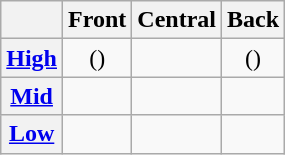<table class="wikitable" style="text-align:center;">
<tr>
<th></th>
<th>Front</th>
<th>Central</th>
<th>Back</th>
</tr>
<tr>
<th><a href='#'>High</a></th>
<td>()</td>
<td></td>
<td>()</td>
</tr>
<tr>
<th><a href='#'>Mid</a></th>
<td></td>
<td></td>
<td></td>
</tr>
<tr>
<th><a href='#'>Low</a></th>
<td></td>
<td></td>
<td></td>
</tr>
</table>
